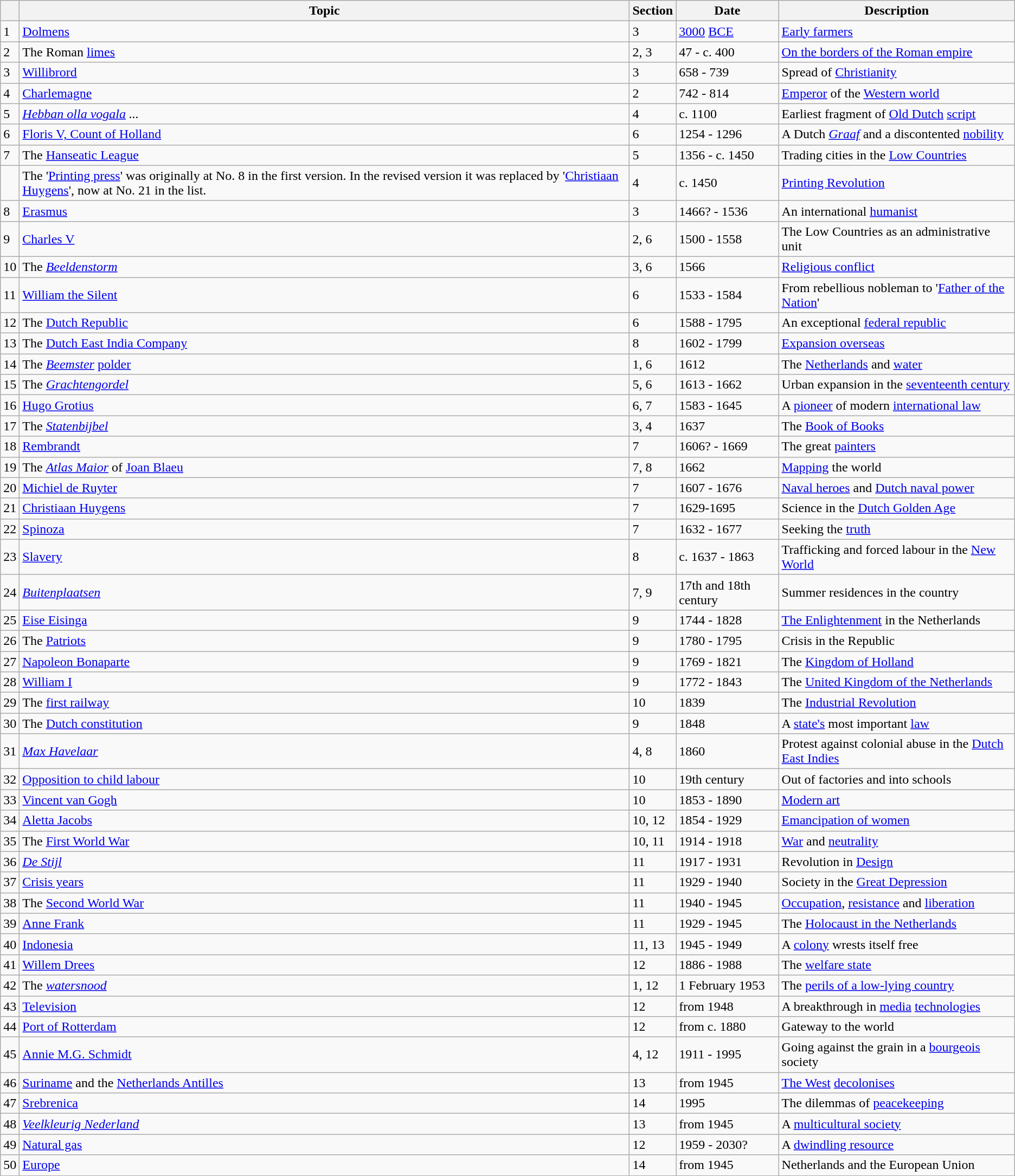<table class="wikitable" style=>
<tr>
<th></th>
<th>Topic</th>
<th>Section</th>
<th>Date</th>
<th>Description</th>
</tr>
<tr>
<td>1</td>
<td><a href='#'>Dolmens</a></td>
<td>3</td>
<td> <a href='#'>3000</a> <a href='#'>BCE</a></td>
<td><a href='#'>Early farmers</a></td>
</tr>
<tr>
<td>2</td>
<td>The Roman <a href='#'>limes</a></td>
<td>2, 3</td>
<td>47 - c. 400</td>
<td><a href='#'>On the borders of the Roman empire</a></td>
</tr>
<tr>
<td>3</td>
<td><a href='#'>Willibrord</a></td>
<td>3</td>
<td>658 - 739</td>
<td>Spread of <a href='#'>Christianity</a></td>
</tr>
<tr>
<td>4</td>
<td><a href='#'>Charlemagne</a></td>
<td>2</td>
<td>742 - 814</td>
<td><a href='#'>Emperor</a> of the <a href='#'>Western world</a></td>
</tr>
<tr>
<td>5</td>
<td><em><a href='#'>Hebban olla vogala</a> ...</em></td>
<td>4</td>
<td>c. 1100</td>
<td>Earliest fragment of <a href='#'>Old Dutch</a> <a href='#'>script</a></td>
</tr>
<tr>
<td>6</td>
<td><a href='#'>Floris V, Count of Holland</a></td>
<td>6</td>
<td>1254 - 1296</td>
<td>A Dutch <em><a href='#'>Graaf</a></em> and a discontented <a href='#'>nobility</a></td>
</tr>
<tr>
<td>7</td>
<td>The <a href='#'>Hanseatic League</a></td>
<td>5</td>
<td>1356 - c. 1450</td>
<td>Trading cities in the <a href='#'>Low Countries</a></td>
</tr>
<tr>
<td></td>
<td>The '<a href='#'>Printing press</a>' was originally at No. 8 in the first version. In the revised version it was replaced by '<a href='#'>Christiaan Huygens</a>', now at No. 21 in the list.</td>
<td>4</td>
<td>c. 1450</td>
<td><a href='#'>Printing Revolution</a></td>
</tr>
<tr>
<td>8</td>
<td><a href='#'>Erasmus</a></td>
<td>3</td>
<td>1466? - 1536</td>
<td>An international <a href='#'>humanist</a></td>
</tr>
<tr>
<td>9</td>
<td><a href='#'>Charles V</a></td>
<td>2, 6</td>
<td>1500 - 1558</td>
<td>The Low Countries as an administrative unit</td>
</tr>
<tr>
<td>10</td>
<td>The <em><a href='#'>Beeldenstorm</a></em></td>
<td>3, 6</td>
<td>1566</td>
<td><a href='#'>Religious conflict</a></td>
</tr>
<tr>
<td>11</td>
<td><a href='#'>William the Silent</a></td>
<td>6</td>
<td>1533 - 1584</td>
<td>From rebellious nobleman to '<a href='#'>Father of the Nation</a>'</td>
</tr>
<tr>
<td>12</td>
<td>The <a href='#'>Dutch Republic</a></td>
<td>6</td>
<td>1588 - 1795</td>
<td>An exceptional <a href='#'>federal republic</a></td>
</tr>
<tr>
<td>13</td>
<td>The <a href='#'>Dutch East India Company</a></td>
<td>8</td>
<td>1602 - 1799</td>
<td><a href='#'>Expansion overseas</a></td>
</tr>
<tr>
<td>14</td>
<td>The <em><a href='#'>Beemster</a></em> <a href='#'>polder</a></td>
<td>1, 6</td>
<td>1612</td>
<td>The <a href='#'>Netherlands</a> and <a href='#'>water</a></td>
</tr>
<tr>
<td>15</td>
<td>The <em><a href='#'>Grachtengordel</a></em></td>
<td>5, 6</td>
<td>1613 - 1662</td>
<td>Urban expansion in the <a href='#'>seventeenth century</a></td>
</tr>
<tr>
<td>16</td>
<td><a href='#'>Hugo Grotius</a></td>
<td>6, 7</td>
<td>1583 - 1645</td>
<td>A <a href='#'>pioneer</a> of modern <a href='#'>international law</a></td>
</tr>
<tr>
<td>17</td>
<td>The <em><a href='#'>Statenbijbel</a></em></td>
<td>3, 4</td>
<td>1637</td>
<td>The <a href='#'>Book of Books</a></td>
</tr>
<tr>
<td>18</td>
<td><a href='#'>Rembrandt</a></td>
<td>7</td>
<td>1606? - 1669</td>
<td>The great <a href='#'>painters</a></td>
</tr>
<tr>
<td>19</td>
<td>The <em><a href='#'>Atlas Maior</a></em> of <a href='#'>Joan Blaeu</a></td>
<td>7, 8</td>
<td>1662</td>
<td><a href='#'>Mapping</a> the world</td>
</tr>
<tr>
<td>20</td>
<td><a href='#'>Michiel de Ruyter</a></td>
<td>7</td>
<td>1607 - 1676</td>
<td><a href='#'>Naval heroes</a> and <a href='#'>Dutch naval power</a></td>
</tr>
<tr>
<td>21</td>
<td><a href='#'>Christiaan Huygens</a></td>
<td>7</td>
<td>1629-1695</td>
<td>Science in the <a href='#'>Dutch Golden Age</a></td>
</tr>
<tr>
<td>22</td>
<td><a href='#'>Spinoza</a></td>
<td>7</td>
<td>1632 - 1677</td>
<td>Seeking the <a href='#'>truth</a></td>
</tr>
<tr>
<td>23</td>
<td><a href='#'>Slavery</a></td>
<td>8</td>
<td>c. 1637 - 1863</td>
<td>Trafficking and forced labour in the <a href='#'>New World</a></td>
</tr>
<tr>
<td>24</td>
<td><em><a href='#'>Buitenplaatsen</a></em></td>
<td>7, 9</td>
<td>17th and 18th century</td>
<td>Summer residences in the country</td>
</tr>
<tr>
<td>25</td>
<td><a href='#'>Eise Eisinga</a></td>
<td>9</td>
<td>1744 - 1828</td>
<td><a href='#'>The Enlightenment</a> in the Netherlands</td>
</tr>
<tr>
<td>26</td>
<td>The <a href='#'>Patriots</a></td>
<td>9</td>
<td>1780 - 1795</td>
<td>Crisis in the Republic</td>
</tr>
<tr>
<td>27</td>
<td><a href='#'>Napoleon Bonaparte</a></td>
<td>9</td>
<td>1769 - 1821</td>
<td>The <a href='#'>Kingdom of Holland</a></td>
</tr>
<tr>
<td>28</td>
<td><a href='#'>William I</a></td>
<td>9</td>
<td>1772 - 1843</td>
<td>The <a href='#'>United Kingdom of the Netherlands</a></td>
</tr>
<tr>
<td>29</td>
<td>The <a href='#'>first railway</a></td>
<td>10</td>
<td>1839</td>
<td>The <a href='#'>Industrial Revolution</a></td>
</tr>
<tr>
<td>30</td>
<td>The <a href='#'>Dutch constitution</a></td>
<td>9</td>
<td>1848</td>
<td>A <a href='#'>state's</a> most important <a href='#'>law</a></td>
</tr>
<tr>
<td>31</td>
<td><em><a href='#'>Max Havelaar</a></em></td>
<td>4, 8</td>
<td>1860</td>
<td>Protest against colonial abuse in the <a href='#'>Dutch East Indies</a></td>
</tr>
<tr>
<td>32</td>
<td><a href='#'>Opposition to child labour</a></td>
<td>10</td>
<td>19th century</td>
<td>Out of factories and into schools</td>
</tr>
<tr>
<td>33</td>
<td><a href='#'>Vincent van Gogh</a></td>
<td>10</td>
<td>1853 - 1890</td>
<td><a href='#'>Modern art</a></td>
</tr>
<tr>
<td>34</td>
<td><a href='#'>Aletta Jacobs</a></td>
<td>10, 12</td>
<td>1854 - 1929</td>
<td><a href='#'>Emancipation of women</a></td>
</tr>
<tr>
<td>35</td>
<td>The <a href='#'>First World War</a></td>
<td>10, 11</td>
<td>1914 - 1918</td>
<td><a href='#'>War</a> and <a href='#'>neutrality</a></td>
</tr>
<tr>
<td>36</td>
<td><em><a href='#'>De Stijl</a></em></td>
<td>11</td>
<td>1917 - 1931</td>
<td>Revolution in <a href='#'>Design</a></td>
</tr>
<tr>
<td>37</td>
<td><a href='#'>Crisis years</a></td>
<td>11</td>
<td>1929 - 1940</td>
<td>Society in the <a href='#'>Great Depression</a></td>
</tr>
<tr>
<td>38</td>
<td>The <a href='#'>Second World War</a></td>
<td>11</td>
<td>1940 - 1945</td>
<td><a href='#'>Occupation</a>, <a href='#'>resistance</a> and <a href='#'>liberation</a></td>
</tr>
<tr>
<td>39</td>
<td><a href='#'>Anne Frank</a></td>
<td>11</td>
<td>1929 - 1945</td>
<td>The <a href='#'>Holocaust in the Netherlands</a></td>
</tr>
<tr>
<td>40</td>
<td><a href='#'>Indonesia</a></td>
<td>11, 13</td>
<td>1945 - 1949</td>
<td>A <a href='#'>colony</a> wrests itself free</td>
</tr>
<tr>
<td>41</td>
<td><a href='#'>Willem Drees</a></td>
<td>12</td>
<td>1886 - 1988</td>
<td>The <a href='#'>welfare state</a></td>
</tr>
<tr>
<td>42</td>
<td>The <em><a href='#'>watersnood</a></em></td>
<td>1, 12</td>
<td>1 February 1953</td>
<td>The <a href='#'>perils of a low-lying country</a></td>
</tr>
<tr>
<td>43</td>
<td><a href='#'>Television</a></td>
<td>12</td>
<td>from 1948</td>
<td>A breakthrough in <a href='#'>media</a> <a href='#'>technologies</a></td>
</tr>
<tr>
<td>44</td>
<td><a href='#'>Port of Rotterdam</a></td>
<td>12</td>
<td>from c. 1880</td>
<td>Gateway to the world</td>
</tr>
<tr>
<td>45</td>
<td><a href='#'>Annie M.G. Schmidt</a></td>
<td>4, 12</td>
<td>1911 - 1995</td>
<td>Going against the grain in a <a href='#'>bourgeois</a> society</td>
</tr>
<tr>
<td>46</td>
<td><a href='#'>Suriname</a> and the <a href='#'>Netherlands Antilles</a></td>
<td>13</td>
<td>from 1945</td>
<td><a href='#'>The West</a> <a href='#'>decolonises</a></td>
</tr>
<tr>
<td>47</td>
<td><a href='#'>Srebrenica</a></td>
<td>14</td>
<td>1995</td>
<td>The dilemmas of <a href='#'>peacekeeping</a></td>
</tr>
<tr>
<td>48</td>
<td><em><a href='#'>Veelkleurig Nederland</a></em></td>
<td>13</td>
<td>from 1945</td>
<td>A <a href='#'>multicultural society</a></td>
</tr>
<tr>
<td>49</td>
<td><a href='#'>Natural gas</a></td>
<td>12</td>
<td>1959 - 2030?</td>
<td>A <a href='#'>dwindling resource</a></td>
</tr>
<tr>
<td>50</td>
<td><a href='#'>Europe</a></td>
<td>14</td>
<td>from 1945</td>
<td>Netherlands and the European Union</td>
</tr>
</table>
